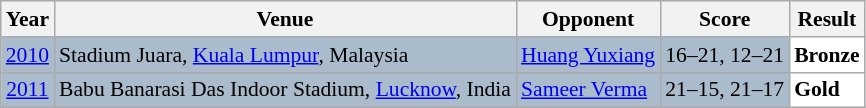<table class="sortable wikitable" style="font-size: 90%;">
<tr>
<th>Year</th>
<th>Venue</th>
<th>Opponent</th>
<th>Score</th>
<th>Result</th>
</tr>
<tr style="background:#AABBCC">
<td align="center"><a href='#'>2010</a></td>
<td align="left">Stadium Juara, <a href='#'>Kuala Lumpur</a>, Malaysia</td>
<td align="left"> <a href='#'>Huang Yuxiang</a></td>
<td align="left">16–21, 12–21</td>
<td style="text-align:left; background:white"> <strong>Bronze</strong></td>
</tr>
<tr style="background:#AABBCC">
<td align="center"><a href='#'>2011</a></td>
<td align="left">Babu Banarasi Das Indoor Stadium, <a href='#'>Lucknow</a>, India</td>
<td align="left"> <a href='#'>Sameer Verma</a></td>
<td align="left">21–15, 21–17</td>
<td style="text-align:left; background:white"> <strong>Gold</strong></td>
</tr>
</table>
